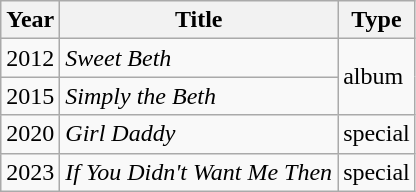<table class="wikitable">
<tr>
<th>Year</th>
<th>Title</th>
<th>Type</th>
</tr>
<tr>
<td>2012</td>
<td><em>Sweet Beth</em></td>
<td rowspan="2">album</td>
</tr>
<tr>
<td>2015</td>
<td><em>Simply the Beth</em></td>
</tr>
<tr>
<td>2020</td>
<td><em>Girl Daddy</em></td>
<td>special</td>
</tr>
<tr>
<td>2023</td>
<td><em>If You Didn't Want Me Then</em></td>
<td>special</td>
</tr>
</table>
